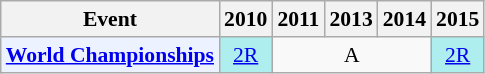<table class="wikitable" style="font-size: 90%; text-align:center">
<tr>
<th>Event</th>
<th>2010</th>
<th>2011</th>
<th>2013</th>
<th>2014</th>
<th>2015</th>
</tr>
<tr>
<td bgcolor="#ECF2FF"; align="left"><strong><a href='#'>World Championships</a></strong></td>
<td bgcolor=AFEEEE><a href='#'>2R</a></td>
<td colspan="3">A</td>
<td bgcolor=AFEEEE><a href='#'>2R</a></td>
</tr>
</table>
